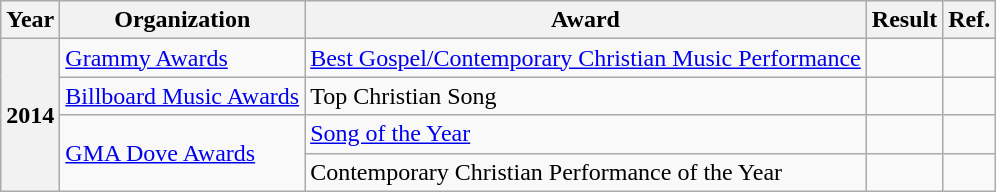<table class="wikitable plainrowheaders">
<tr>
<th>Year</th>
<th>Organization</th>
<th>Award</th>
<th>Result</th>
<th>Ref.</th>
</tr>
<tr>
<th rowspan="4" scope="row">2014</th>
<td><a href='#'>Grammy Awards</a></td>
<td><a href='#'>Best Gospel/Contemporary Christian Music Performance</a></td>
<td></td>
<td></td>
</tr>
<tr>
<td><a href='#'>Billboard Music Awards</a></td>
<td>Top Christian Song</td>
<td></td>
<td></td>
</tr>
<tr>
<td rowspan="2"><a href='#'>GMA Dove Awards</a></td>
<td><a href='#'>Song of the Year</a></td>
<td></td>
<td></td>
</tr>
<tr>
<td>Contemporary Christian Performance of the Year</td>
<td></td>
<td></td>
</tr>
</table>
